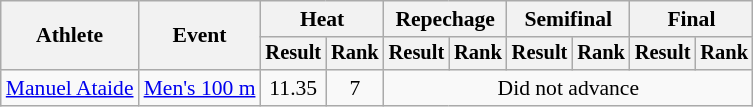<table class="wikitable" style="font-size:90%">
<tr>
<th rowspan="2">Athlete</th>
<th rowspan="2">Event</th>
<th colspan="2">Heat</th>
<th colspan="2">Repechage</th>
<th colspan="2">Semifinal</th>
<th colspan="2">Final</th>
</tr>
<tr style="font-size:95%">
<th>Result</th>
<th>Rank</th>
<th>Result</th>
<th>Rank</th>
<th>Result</th>
<th>Rank</th>
<th>Result</th>
<th>Rank</th>
</tr>
<tr align=center>
<td align=left><a href='#'>Manuel Ataide</a></td>
<td align=left><a href='#'>Men's 100 m</a></td>
<td>11.35</td>
<td>7 <strong></strong></td>
<td colspan=6>Did not advance</td>
</tr>
</table>
